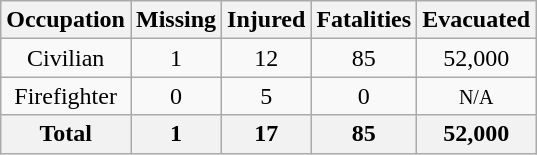<table class="wikitable" style="text-align:center">
<tr>
<th>Occupation</th>
<th>Missing</th>
<th>Injured</th>
<th>Fatalities</th>
<th>Evacuated</th>
</tr>
<tr>
<td>Civilian</td>
<td>1</td>
<td>12</td>
<td>85</td>
<td>52,000</td>
</tr>
<tr>
<td>Firefighter</td>
<td>0</td>
<td>5</td>
<td>0</td>
<td><small>N/A</small></td>
</tr>
<tr>
<th>Total</th>
<th>1</th>
<th>17</th>
<th>85</th>
<th>52,000</th>
</tr>
</table>
